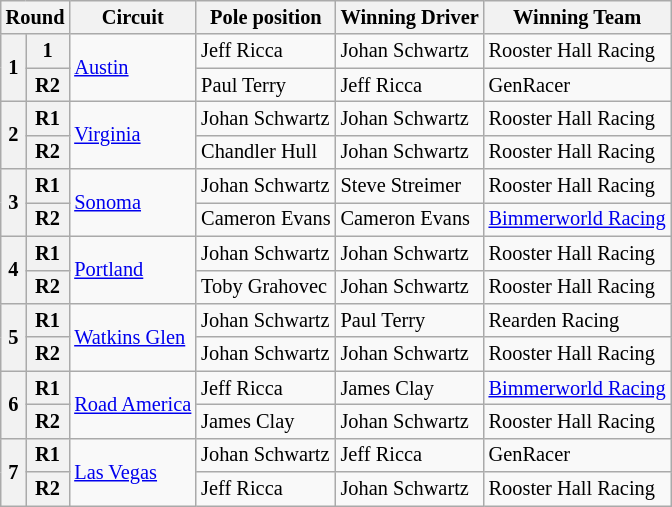<table class="wikitable" style="font-size:85%;">
<tr>
<th colspan=2>Round</th>
<th>Circuit</th>
<th>Pole position</th>
<th>Winning Driver</th>
<th>Winning Team</th>
</tr>
<tr>
<th rowspan=2>1</th>
<th>1</th>
<td rowspan=2> <a href='#'>Austin</a></td>
<td> Jeff Ricca</td>
<td> Johan Schwartz</td>
<td> Rooster Hall Racing</td>
</tr>
<tr>
<th>R2</th>
<td> Paul Terry</td>
<td> Jeff Ricca</td>
<td> GenRacer</td>
</tr>
<tr>
<th rowspan=2>2</th>
<th>R1</th>
<td rowspan=2> <a href='#'>Virginia</a></td>
<td> Johan Schwartz</td>
<td> Johan Schwartz</td>
<td> Rooster Hall Racing</td>
</tr>
<tr>
<th>R2</th>
<td> Chandler Hull</td>
<td> Johan Schwartz</td>
<td> Rooster Hall Racing</td>
</tr>
<tr>
<th rowspan=2>3</th>
<th>R1</th>
<td rowspan=2> <a href='#'>Sonoma</a></td>
<td> Johan Schwartz</td>
<td> Steve Streimer</td>
<td> Rooster Hall Racing</td>
</tr>
<tr>
<th>R2</th>
<td> Cameron Evans</td>
<td> Cameron Evans</td>
<td> <a href='#'>Bimmerworld Racing</a></td>
</tr>
<tr>
<th rowspan=2>4</th>
<th>R1</th>
<td rowspan=2> <a href='#'>Portland</a></td>
<td> Johan Schwartz</td>
<td> Johan Schwartz</td>
<td> Rooster Hall Racing</td>
</tr>
<tr>
<th>R2</th>
<td> Toby Grahovec</td>
<td> Johan Schwartz</td>
<td> Rooster Hall Racing</td>
</tr>
<tr>
<th rowspan=2>5</th>
<th>R1</th>
<td rowspan=2> <a href='#'>Watkins Glen</a></td>
<td> Johan Schwartz</td>
<td> Paul Terry</td>
<td> Rearden Racing</td>
</tr>
<tr>
<th>R2</th>
<td> Johan Schwartz</td>
<td> Johan Schwartz</td>
<td> Rooster Hall Racing</td>
</tr>
<tr>
<th rowspan=2>6</th>
<th>R1</th>
<td rowspan=2> <a href='#'>Road America</a></td>
<td> Jeff Ricca</td>
<td> James Clay</td>
<td> <a href='#'>Bimmerworld Racing</a></td>
</tr>
<tr>
<th>R2</th>
<td> James Clay</td>
<td> Johan Schwartz</td>
<td> Rooster Hall Racing</td>
</tr>
<tr>
<th rowspan=2>7</th>
<th>R1</th>
<td rowspan=2> <a href='#'>Las Vegas</a></td>
<td> Johan Schwartz</td>
<td> Jeff Ricca</td>
<td> GenRacer</td>
</tr>
<tr>
<th>R2</th>
<td> Jeff Ricca</td>
<td> Johan Schwartz</td>
<td> Rooster Hall Racing</td>
</tr>
</table>
